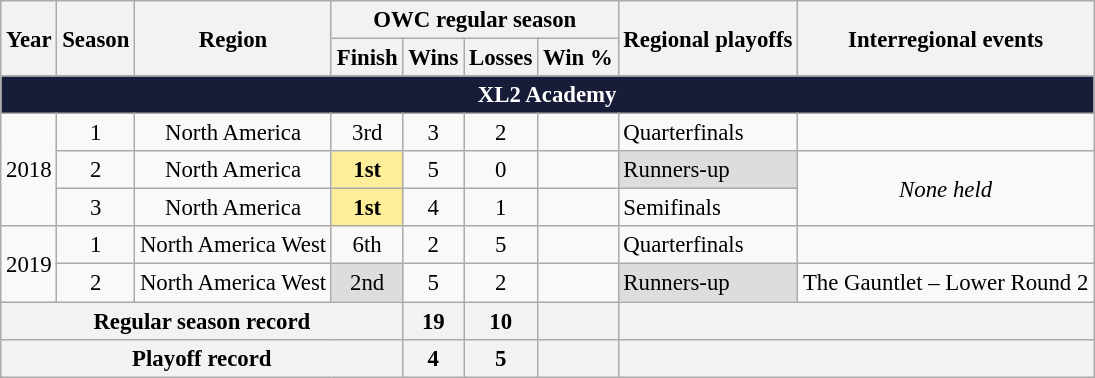<table class="wikitable" style="text-align:center; font-size:95%;">
<tr>
<th rowspan="2">Year</th>
<th rowspan="2">Season</th>
<th rowspan="2">Region</th>
<th colspan="4">OWC regular season</th>
<th rowspan="2">Regional playoffs</th>
<th rowspan="2">Interregional events</th>
</tr>
<tr>
<th>Finish</th>
<th>Wins</th>
<th>Losses</th>
<th>Win %</th>
</tr>
<tr>
<th colspan="9" style="background:#171C38; color:#FFFFFF;">XL2 Academy</th>
</tr>
<tr>
<td rowspan= "3">2018</td>
<td>1</td>
<td>North America</td>
<td>3rd</td>
<td>3</td>
<td>2</td>
<td></td>
<td style="text-align:left;">Quarterfinals</td>
<td></td>
</tr>
<tr>
<td>2</td>
<td>North America</td>
<td bgcolor="#FFEE99"><strong>1st</strong></td>
<td>5</td>
<td>0</td>
<td></td>
<td bgcolor="#DDD" style="text-align:left;">Runners-up</td>
<td rowspan="2"><em>None held</em></td>
</tr>
<tr>
<td>3</td>
<td>North America</td>
<td bgcolor="#FFEE99"><strong>1st</strong></td>
<td>4</td>
<td>1</td>
<td></td>
<td style="text-align:left;">Semifinals</td>
</tr>
<tr>
<td rowspan= "2">2019</td>
<td>1</td>
<td>North America West</td>
<td>6th</td>
<td>2</td>
<td>5</td>
<td></td>
<td style="text-align:left;">Quarterfinals</td>
<td></td>
</tr>
<tr>
<td>2</td>
<td>North America West</td>
<td bgcolor="#DDD">2nd</td>
<td>5</td>
<td>2</td>
<td></td>
<td bgcolor="#DDD" style="text-align:left;">Runners-up</td>
<td style="text-align:left;">The Gauntlet – Lower Round 2</td>
</tr>
<tr>
<th colspan="4">Regular season record</th>
<th>19</th>
<th>10</th>
<th></th>
<th colspan="3"></th>
</tr>
<tr>
<th colspan="4">Playoff record</th>
<th>4</th>
<th>5</th>
<th></th>
<th colspan="3"></th>
</tr>
</table>
